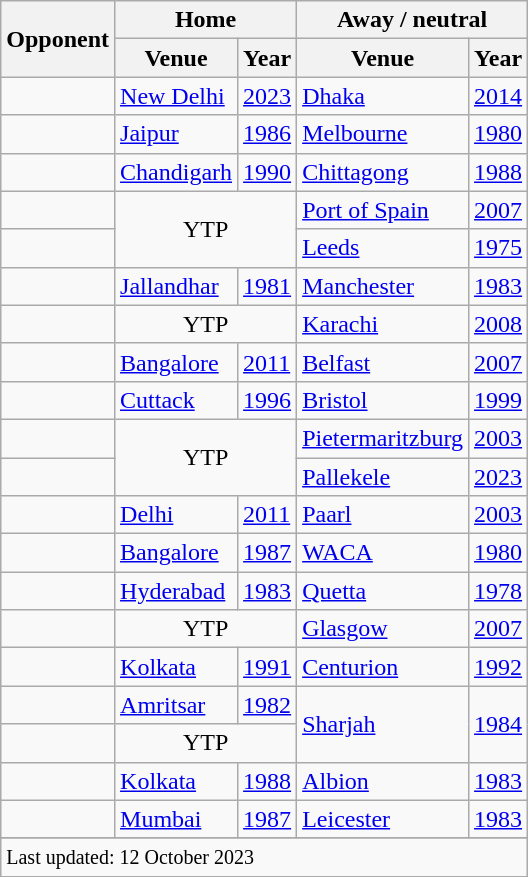<table class="wikitable sortable">
<tr>
<th rowspan="2">Opponent</th>
<th colspan="2">Home</th>
<th colspan="2">Away / neutral</th>
</tr>
<tr>
<th>Venue</th>
<th style="text-align:center">Year</th>
<th style="text-align:center">Venue</th>
<th style="text-align:center">Year</th>
</tr>
<tr>
<td></td>
<td><a href='#'>New Delhi</a></td>
<td><a href='#'>2023</a> </td>
<td><a href='#'>Dhaka</a></td>
<td><a href='#'>2014</a></td>
</tr>
<tr>
<td></td>
<td><a href='#'>Jaipur</a></td>
<td><a href='#'>1986</a></td>
<td><a href='#'>Melbourne</a></td>
<td><a href='#'>1980</a></td>
</tr>
<tr>
<td></td>
<td><a href='#'>Chandigarh</a></td>
<td><a href='#'>1990</a></td>
<td><a href='#'>Chittagong</a></td>
<td><a href='#'>1988</a></td>
</tr>
<tr>
<td></td>
<td rowspan=2 colspan=2 align=center>YTP</td>
<td><a href='#'>Port of Spain</a></td>
<td><a href='#'>2007</a> </td>
</tr>
<tr>
<td></td>
<td><a href='#'>Leeds</a></td>
<td><a href='#'>1975</a> </td>
</tr>
<tr>
<td></td>
<td><a href='#'>Jallandhar</a></td>
<td><a href='#'>1981</a></td>
<td><a href='#'>Manchester</a></td>
<td><a href='#'>1983</a></td>
</tr>
<tr>
<td></td>
<td colspan=2 align=center>YTP</td>
<td><a href='#'>Karachi</a></td>
<td><a href='#'>2008</a></td>
</tr>
<tr>
<td></td>
<td><a href='#'>Bangalore</a></td>
<td><a href='#'>2011</a> </td>
<td><a href='#'>Belfast</a></td>
<td><a href='#'>2007</a></td>
</tr>
<tr>
<td></td>
<td><a href='#'>Cuttack</a></td>
<td><a href='#'>1996</a> </td>
<td><a href='#'>Bristol</a></td>
<td><a href='#'>1999</a> </td>
</tr>
<tr>
<td></td>
<td rowspan=2 colspan=2 align=center>YTP</td>
<td><a href='#'>Pietermaritzburg</a></td>
<td><a href='#'>2003</a> </td>
</tr>
<tr>
<td></td>
<td><a href='#'>Pallekele</a></td>
<td><a href='#'>2023</a></td>
</tr>
<tr>
<td></td>
<td><a href='#'>Delhi</a></td>
<td><a href='#'>2011</a> </td>
<td><a href='#'>Paarl</a></td>
<td><a href='#'>2003</a> </td>
</tr>
<tr>
<td></td>
<td><a href='#'>Bangalore</a></td>
<td><a href='#'>1987</a> </td>
<td><a href='#'>WACA</a></td>
<td><a href='#'>1980</a></td>
</tr>
<tr>
<td></td>
<td><a href='#'>Hyderabad</a></td>
<td><a href='#'>1983</a></td>
<td><a href='#'>Quetta</a></td>
<td><a href='#'>1978</a></td>
</tr>
<tr>
<td></td>
<td colspan=2 align=center>YTP</td>
<td><a href='#'>Glasgow</a></td>
<td><a href='#'>2007</a></td>
</tr>
<tr>
<td></td>
<td><a href='#'>Kolkata</a></td>
<td><a href='#'>1991</a></td>
<td><a href='#'>Centurion</a></td>
<td><a href='#'>1992</a></td>
</tr>
<tr>
<td></td>
<td><a href='#'>Amritsar</a></td>
<td><a href='#'>1982</a></td>
<td rowspan=2><a href='#'>Sharjah</a></td>
<td rowspan=2><a href='#'>1984</a></td>
</tr>
<tr>
<td></td>
<td colspan=2 align=center>YTP</td>
</tr>
<tr>
<td></td>
<td><a href='#'>Kolkata</a></td>
<td><a href='#'>1988</a></td>
<td><a href='#'>Albion</a></td>
<td><a href='#'>1983</a></td>
</tr>
<tr>
<td></td>
<td><a href='#'>Mumbai</a></td>
<td><a href='#'>1987</a> </td>
<td><a href='#'>Leicester</a></td>
<td><a href='#'>1983</a> </td>
</tr>
<tr>
</tr>
<tr class=sortbottom>
<td colspan=5><small>Last updated: 12 October 2023</small></td>
</tr>
</table>
